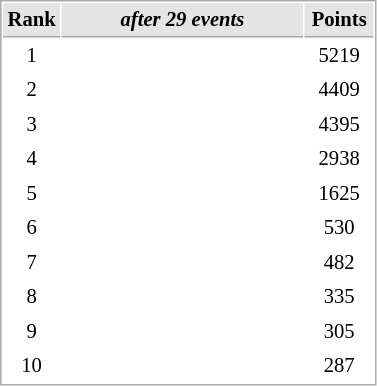<table cellspacing="1" cellpadding="3" style="border:1px solid #AAAAAA;font-size:86%">
<tr bgcolor="#E4E4E4">
<th style="border-bottom:1px solid #AAAAAA" width=10>Rank</th>
<th style="border-bottom:1px solid #AAAAAA" width=155><em>after 29 events</em></th>
<th style="border-bottom:1px solid #AAAAAA" width=40>Points</th>
</tr>
<tr>
<td align=center>1</td>
<td></td>
<td align=center>5219</td>
</tr>
<tr>
<td align=center>2</td>
<td></td>
<td align=center>4409</td>
</tr>
<tr>
<td align=center>3</td>
<td></td>
<td align=center>4395</td>
</tr>
<tr>
<td align=center>4</td>
<td></td>
<td align=center>2938</td>
</tr>
<tr>
<td align=center>5</td>
<td></td>
<td align=center>1625</td>
</tr>
<tr>
<td align=center>6</td>
<td></td>
<td align=center>530</td>
</tr>
<tr>
<td align=center>7</td>
<td></td>
<td align=center>482</td>
</tr>
<tr>
<td align=center>8</td>
<td></td>
<td align=center>335</td>
</tr>
<tr>
<td align=center>9</td>
<td></td>
<td align=center>305</td>
</tr>
<tr>
<td align=center>10</td>
<td></td>
<td align=center>287</td>
</tr>
</table>
